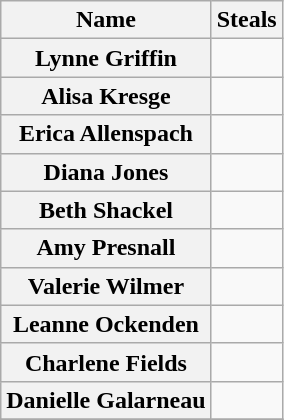<table class="wikitable">
<tr>
<th>Name</th>
<th>Steals</th>
</tr>
<tr>
<th>Lynne Griffin</th>
<td></td>
</tr>
<tr>
<th>Alisa Kresge</th>
<td></td>
</tr>
<tr>
<th>Erica Allenspach</th>
<td></td>
</tr>
<tr>
<th>Diana Jones</th>
<td></td>
</tr>
<tr>
<th>Beth Shackel</th>
<td></td>
</tr>
<tr>
<th>Amy Presnall</th>
<td></td>
</tr>
<tr>
<th>Valerie Wilmer</th>
<td></td>
</tr>
<tr>
<th>Leanne Ockenden</th>
<td></td>
</tr>
<tr>
<th>Charlene Fields</th>
<td></td>
</tr>
<tr>
<th>Danielle Galarneau</th>
<td></td>
</tr>
<tr>
</tr>
</table>
